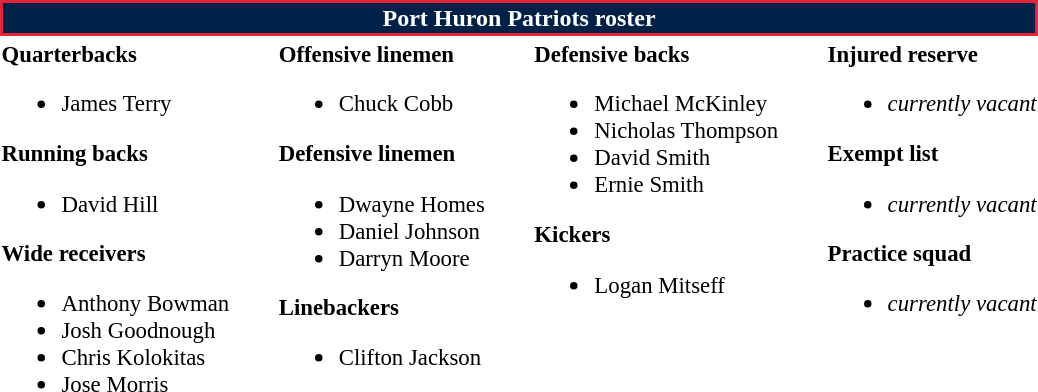<table class="toccolours" style="text-align: left;">
<tr>
<th colspan="7" style="text-align:center;background-color:#002147; color:white;border:2px solid #E32636;">Port Huron Patriots roster</th>
</tr>
<tr>
<td style="font-size: 95%;" valign="top"><strong>Quarterbacks</strong><br><ul><li> James Terry</li></ul><strong>Running backs</strong><ul><li> David Hill</li></ul><strong>Wide receivers</strong><ul><li> Anthony Bowman</li><li> Josh Goodnough</li><li> Chris Kolokitas</li><li> Jose Morris</li></ul></td>
<td style="width: 25px;"></td>
<td style="font-size: 95%;" valign="top"><strong>Offensive linemen</strong><br><ul><li> Chuck Cobb</li></ul><strong>Defensive linemen</strong><ul><li> Dwayne Homes</li><li> Daniel Johnson</li><li> Darryn Moore</li></ul><strong>Linebackers</strong><ul><li> Clifton Jackson</li></ul></td>
<td style="width: 25px;"></td>
<td style="font-size: 95%;" valign="top"><strong>Defensive backs</strong><br><ul><li> Michael McKinley</li><li> Nicholas Thompson</li><li> David Smith</li><li> Ernie Smith</li></ul><strong>Kickers</strong><ul><li> Logan Mitseff</li></ul></td>
<td style="width: 25px;"></td>
<td style="font-size: 95%;" valign="top"><strong>Injured reserve</strong><br><ul><li><em>currently vacant</em></li></ul><strong>Exempt list</strong><ul><li><em>currently vacant</em></li></ul><strong>Practice squad</strong><ul><li><em>currently vacant</em></li></ul></td>
</tr>
<tr>
</tr>
</table>
